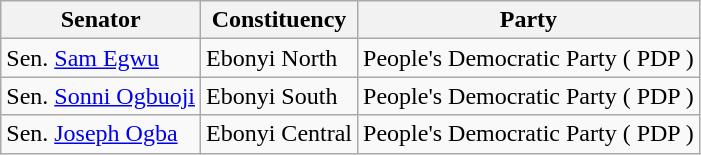<table class="wikitable">
<tr>
<th>Senator</th>
<th>Constituency</th>
<th>Party</th>
</tr>
<tr>
<td>Sen. <a href='#'>Sam Egwu</a></td>
<td>Ebonyi North</td>
<td>People's Democratic Party ( PDP )</td>
</tr>
<tr>
<td>Sen. <a href='#'>Sonni Ogbuoji</a></td>
<td>Ebonyi South</td>
<td>People's Democratic Party ( PDP )</td>
</tr>
<tr>
<td>Sen. <a href='#'>Joseph Ogba</a></td>
<td>Ebonyi Central</td>
<td>People's Democratic Party ( PDP )</td>
</tr>
</table>
